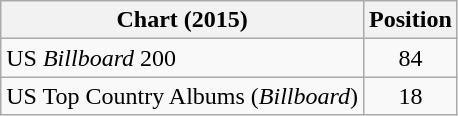<table class="wikitable">
<tr>
<th>Chart (2015)</th>
<th>Position</th>
</tr>
<tr>
<td>US <em>Billboard</em> 200</td>
<td style="text-align:center;">84</td>
</tr>
<tr>
<td>US Top Country Albums (<em>Billboard</em>)</td>
<td style="text-align:center;">18</td>
</tr>
</table>
